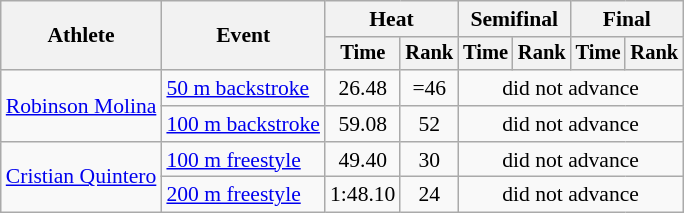<table class="wikitable" style="text-align:center; font-size:90%">
<tr>
<th rowspan="2">Athlete</th>
<th rowspan="2">Event</th>
<th colspan="2">Heat</th>
<th colspan="2">Semifinal</th>
<th colspan="2">Final</th>
</tr>
<tr style="font-size:95%">
<th>Time</th>
<th>Rank</th>
<th>Time</th>
<th>Rank</th>
<th>Time</th>
<th>Rank</th>
</tr>
<tr>
<td align=left rowspan=2><a href='#'>Robinson Molina</a></td>
<td align=left><a href='#'>50 m backstroke</a></td>
<td>26.48</td>
<td>=46</td>
<td colspan=4>did not advance</td>
</tr>
<tr>
<td align=left><a href='#'>100 m backstroke</a></td>
<td>59.08</td>
<td>52</td>
<td colspan=4>did not advance</td>
</tr>
<tr>
<td align=left rowspan=2><a href='#'>Cristian Quintero</a></td>
<td align=left><a href='#'>100 m freestyle</a></td>
<td>49.40</td>
<td>30</td>
<td colspan=4>did not advance</td>
</tr>
<tr>
<td align=left><a href='#'>200 m freestyle</a></td>
<td>1:48.10</td>
<td>24</td>
<td colspan=4>did not advance</td>
</tr>
</table>
